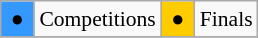<table class="wikitable" style="margin:0.5em auto; font-size:90%; align-text:center;">
<tr>
<td bgcolor=#3399ff> ● </td>
<td>Competitions</td>
<td bgcolor=#ffcc00> ● </td>
<td>Finals</td>
</tr>
<tr>
</tr>
</table>
